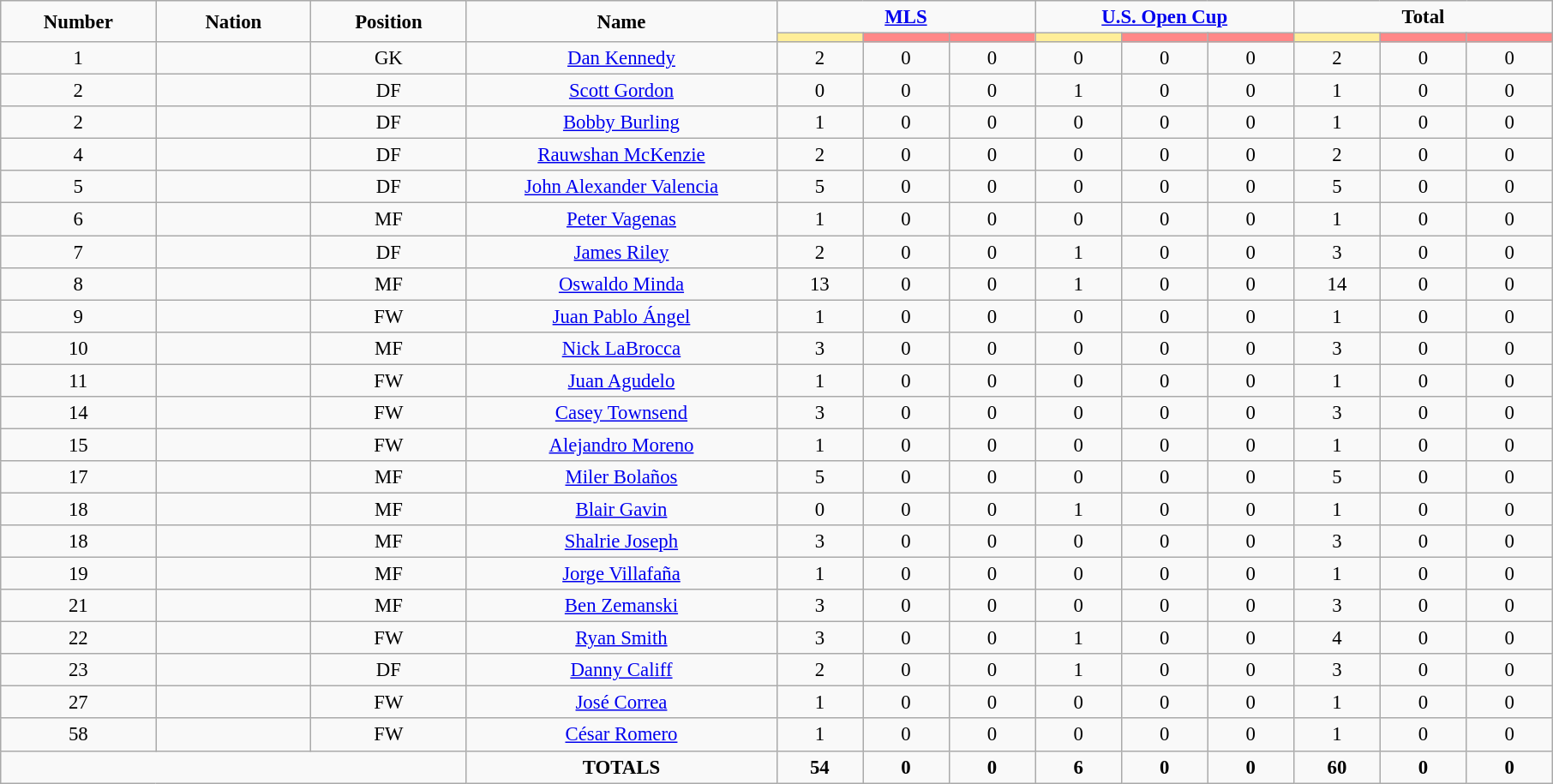<table class="wikitable" style="font-size: 95%; text-align: center;">
<tr>
<td rowspan="2" width="10%" align="center"><strong>Number</strong></td>
<td rowspan="2" width="10%" align="center"><strong>Nation</strong></td>
<td rowspan="2" width="10%" align="center"><strong>Position</strong></td>
<td rowspan="2" width="20%" align="center"><strong>Name</strong></td>
<td colspan="3" align="center"><strong><a href='#'>MLS</a></strong></td>
<td colspan="3" align="center"><strong><a href='#'>U.S. Open Cup</a></strong></td>
<td colspan="3" align="center"><strong>Total</strong></td>
</tr>
<tr>
<th width=60 style="background: #FFEE99"></th>
<th width=60 style="background: #FF8888"></th>
<th width=60 style="background: #FF8888"></th>
<th width=60 style="background: #FFEE99"></th>
<th width=60 style="background: #FF8888"></th>
<th width=60 style="background: #FF8888"></th>
<th width=60 style="background: #FFEE99"></th>
<th width=60 style="background: #FF8888"></th>
<th width=60 style="background: #FF8888"></th>
</tr>
<tr>
<td>1</td>
<td></td>
<td>GK</td>
<td><a href='#'>Dan Kennedy</a></td>
<td>2</td>
<td>0</td>
<td>0</td>
<td>0</td>
<td>0</td>
<td>0</td>
<td>2</td>
<td>0</td>
<td>0</td>
</tr>
<tr>
<td>2</td>
<td></td>
<td>DF</td>
<td><a href='#'>Scott Gordon</a></td>
<td>0</td>
<td>0</td>
<td>0</td>
<td>1</td>
<td>0</td>
<td>0</td>
<td>1</td>
<td>0</td>
<td>0</td>
</tr>
<tr>
<td>2</td>
<td></td>
<td>DF</td>
<td><a href='#'>Bobby Burling</a></td>
<td>1</td>
<td>0</td>
<td>0</td>
<td>0</td>
<td>0</td>
<td>0</td>
<td>1</td>
<td>0</td>
<td>0</td>
</tr>
<tr>
<td>4</td>
<td></td>
<td>DF</td>
<td><a href='#'>Rauwshan McKenzie</a></td>
<td>2</td>
<td>0</td>
<td>0</td>
<td>0</td>
<td>0</td>
<td>0</td>
<td>2</td>
<td>0</td>
<td>0</td>
</tr>
<tr>
<td>5</td>
<td></td>
<td>DF</td>
<td><a href='#'>John Alexander Valencia</a></td>
<td>5</td>
<td>0</td>
<td>0</td>
<td>0</td>
<td>0</td>
<td>0</td>
<td>5</td>
<td>0</td>
<td>0</td>
</tr>
<tr>
<td>6</td>
<td></td>
<td>MF</td>
<td><a href='#'>Peter Vagenas</a></td>
<td>1</td>
<td>0</td>
<td>0</td>
<td>0</td>
<td>0</td>
<td>0</td>
<td>1</td>
<td>0</td>
<td>0</td>
</tr>
<tr>
<td>7</td>
<td></td>
<td>DF</td>
<td><a href='#'>James Riley</a></td>
<td>2</td>
<td>0</td>
<td>0</td>
<td>1</td>
<td>0</td>
<td>0</td>
<td>3</td>
<td>0</td>
<td>0</td>
</tr>
<tr>
<td>8</td>
<td></td>
<td>MF</td>
<td><a href='#'>Oswaldo Minda</a></td>
<td>13</td>
<td>0</td>
<td>0</td>
<td>1</td>
<td>0</td>
<td>0</td>
<td>14</td>
<td>0</td>
<td>0</td>
</tr>
<tr>
<td>9</td>
<td></td>
<td>FW</td>
<td><a href='#'>Juan Pablo Ángel</a></td>
<td>1</td>
<td>0</td>
<td>0</td>
<td>0</td>
<td>0</td>
<td>0</td>
<td>1</td>
<td>0</td>
<td>0</td>
</tr>
<tr>
<td>10</td>
<td></td>
<td>MF</td>
<td><a href='#'>Nick LaBrocca</a></td>
<td>3</td>
<td>0</td>
<td>0</td>
<td>0</td>
<td>0</td>
<td>0</td>
<td>3</td>
<td>0</td>
<td>0</td>
</tr>
<tr>
<td>11</td>
<td></td>
<td>FW</td>
<td><a href='#'>Juan Agudelo</a></td>
<td>1</td>
<td>0</td>
<td>0</td>
<td>0</td>
<td>0</td>
<td>0</td>
<td>1</td>
<td>0</td>
<td>0</td>
</tr>
<tr>
<td>14</td>
<td></td>
<td>FW</td>
<td><a href='#'>Casey Townsend</a></td>
<td>3</td>
<td>0</td>
<td>0</td>
<td>0</td>
<td>0</td>
<td>0</td>
<td>3</td>
<td>0</td>
<td>0</td>
</tr>
<tr>
<td>15</td>
<td></td>
<td>FW</td>
<td><a href='#'>Alejandro Moreno</a></td>
<td>1</td>
<td>0</td>
<td>0</td>
<td>0</td>
<td>0</td>
<td>0</td>
<td>1</td>
<td>0</td>
<td>0</td>
</tr>
<tr>
<td>17</td>
<td></td>
<td>MF</td>
<td><a href='#'>Miler Bolaños</a></td>
<td>5</td>
<td>0</td>
<td>0</td>
<td>0</td>
<td>0</td>
<td>0</td>
<td>5</td>
<td>0</td>
<td>0</td>
</tr>
<tr>
<td>18</td>
<td></td>
<td>MF</td>
<td><a href='#'>Blair Gavin</a></td>
<td>0</td>
<td>0</td>
<td>0</td>
<td>1</td>
<td>0</td>
<td>0</td>
<td>1</td>
<td>0</td>
<td>0</td>
</tr>
<tr>
<td>18</td>
<td></td>
<td>MF</td>
<td><a href='#'>Shalrie Joseph</a></td>
<td>3</td>
<td>0</td>
<td>0</td>
<td>0</td>
<td>0</td>
<td>0</td>
<td>3</td>
<td>0</td>
<td>0</td>
</tr>
<tr>
<td>19</td>
<td></td>
<td>MF</td>
<td><a href='#'>Jorge Villafaña</a></td>
<td>1</td>
<td>0</td>
<td>0</td>
<td>0</td>
<td>0</td>
<td>0</td>
<td>1</td>
<td>0</td>
<td>0</td>
</tr>
<tr>
<td>21</td>
<td></td>
<td>MF</td>
<td><a href='#'>Ben Zemanski</a></td>
<td>3</td>
<td>0</td>
<td>0</td>
<td>0</td>
<td>0</td>
<td>0</td>
<td>3</td>
<td>0</td>
<td>0</td>
</tr>
<tr>
<td>22</td>
<td></td>
<td>FW</td>
<td><a href='#'>Ryan Smith</a></td>
<td>3</td>
<td>0</td>
<td>0</td>
<td>1</td>
<td>0</td>
<td>0</td>
<td>4</td>
<td>0</td>
<td>0</td>
</tr>
<tr>
<td>23</td>
<td></td>
<td>DF</td>
<td><a href='#'>Danny Califf</a></td>
<td>2</td>
<td>0</td>
<td>0</td>
<td>1</td>
<td>0</td>
<td>0</td>
<td>3</td>
<td>0</td>
<td>0</td>
</tr>
<tr>
<td>27</td>
<td></td>
<td>FW</td>
<td><a href='#'>José Correa</a></td>
<td>1</td>
<td>0</td>
<td>0</td>
<td>0</td>
<td>0</td>
<td>0</td>
<td>1</td>
<td>0</td>
<td>0</td>
</tr>
<tr>
<td>58</td>
<td></td>
<td>FW</td>
<td><a href='#'>César Romero</a></td>
<td>1</td>
<td>0</td>
<td>0</td>
<td>0</td>
<td>0</td>
<td>0</td>
<td>1</td>
<td>0</td>
<td>0</td>
</tr>
<tr>
<td colspan="3"></td>
<td><strong>TOTALS</strong></td>
<td><strong>54</strong></td>
<td><strong>0</strong></td>
<td><strong>0</strong></td>
<td><strong>6</strong></td>
<td><strong>0</strong></td>
<td><strong>0</strong></td>
<td><strong>60</strong></td>
<td><strong>0</strong></td>
<td><strong>0</strong></td>
</tr>
</table>
